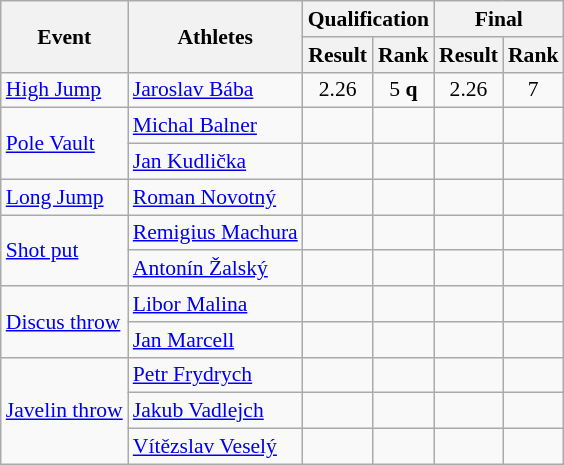<table class="wikitable" border="1" style="font-size:90%">
<tr>
<th rowspan=2>Event</th>
<th rowspan=2>Athletes</th>
<th colspan=2>Qualification</th>
<th colspan=2>Final</th>
</tr>
<tr>
<th>Result</th>
<th>Rank</th>
<th>Result</th>
<th>Rank</th>
</tr>
<tr>
<td><a href='#'>High Jump</a></td>
<td><a href='#'>Jaroslav Bába</a></td>
<td align=center>2.26</td>
<td align=center>5 <strong>q</strong></td>
<td align=center>2.26</td>
<td align=center>7</td>
</tr>
<tr>
<td rowspan=2><a href='#'>Pole Vault</a></td>
<td><a href='#'>Michal Balner</a></td>
<td align=center></td>
<td align=center></td>
<td align=center></td>
<td align=center></td>
</tr>
<tr>
<td><a href='#'>Jan Kudlička</a></td>
<td align=center></td>
<td align=center></td>
<td align=center></td>
<td align=center></td>
</tr>
<tr>
<td><a href='#'>Long Jump</a></td>
<td><a href='#'>Roman Novotný</a></td>
<td align=center></td>
<td align=center></td>
<td align=center></td>
<td align=center></td>
</tr>
<tr>
<td rowspan=2><a href='#'>Shot put</a></td>
<td><a href='#'>Remigius Machura</a></td>
<td align=center></td>
<td align=center></td>
<td align=center></td>
<td align=center></td>
</tr>
<tr>
<td><a href='#'>Antonín Žalský</a></td>
<td align=center></td>
<td align=center></td>
<td align=center></td>
<td align=center></td>
</tr>
<tr>
<td rowspan=2><a href='#'>Discus throw</a></td>
<td><a href='#'>Libor Malina</a></td>
<td align=center></td>
<td align=center></td>
<td align=center></td>
<td align=center></td>
</tr>
<tr>
<td><a href='#'>Jan Marcell</a></td>
<td align=center></td>
<td align=center></td>
<td align=center></td>
<td align=center></td>
</tr>
<tr>
<td rowspan=3><a href='#'>Javelin throw</a></td>
<td><a href='#'>Petr Frydrych</a></td>
<td align=center></td>
<td align=center></td>
<td align=center></td>
<td align=center></td>
</tr>
<tr>
<td><a href='#'>Jakub Vadlejch</a></td>
<td align=center></td>
<td align=center></td>
<td align=center></td>
<td align=center></td>
</tr>
<tr>
<td><a href='#'>Vítězslav Veselý</a></td>
<td align=center></td>
<td align=center></td>
<td align=center></td>
<td align=center></td>
</tr>
</table>
